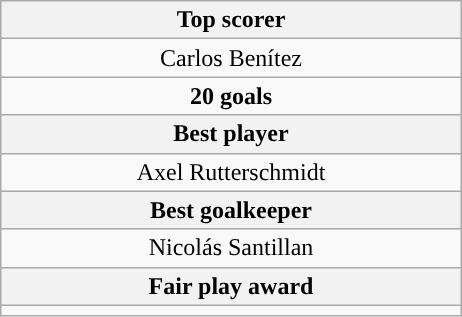<table class="wikitable" style="margin: 1em auto 1em auto;">
<tr>
<th width=300>Top scorer</th>
</tr>
<tr align=center style="background:">
<td style="text-align:center;"> Carlos Benítez</td>
</tr>
<tr>
<td style="text-align:center;"><strong>20 goals</strong></td>
</tr>
<tr>
<th>Best player</th>
</tr>
<tr>
<td style="text-align:center;"> Axel Rutterschmidt</td>
</tr>
<tr>
<th>Best goalkeeper</th>
</tr>
<tr>
<td style="text-align:center;"> Nicolás Santillan</td>
</tr>
<tr>
<th>Fair play award</th>
</tr>
<tr>
<td style="text-align:center;"></td>
</tr>
</table>
